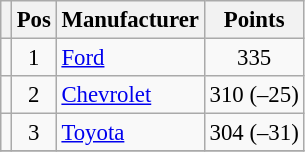<table class="wikitable" style="font-size: 95%">
<tr>
<th></th>
<th>Pos</th>
<th>Manufacturer</th>
<th>Points</th>
</tr>
<tr>
<td align="left"></td>
<td style="text-align:center;">1</td>
<td><a href='#'>Ford</a></td>
<td style="text-align:center;">335</td>
</tr>
<tr>
<td align="left"></td>
<td style="text-align:center;">2</td>
<td><a href='#'>Chevrolet</a></td>
<td style="text-align:center;">310 (–25)</td>
</tr>
<tr>
<td align="left"></td>
<td style="text-align:center;">3</td>
<td><a href='#'>Toyota</a></td>
<td style="text-align:center;">304 (–31)</td>
</tr>
<tr class="sortbottom">
</tr>
</table>
